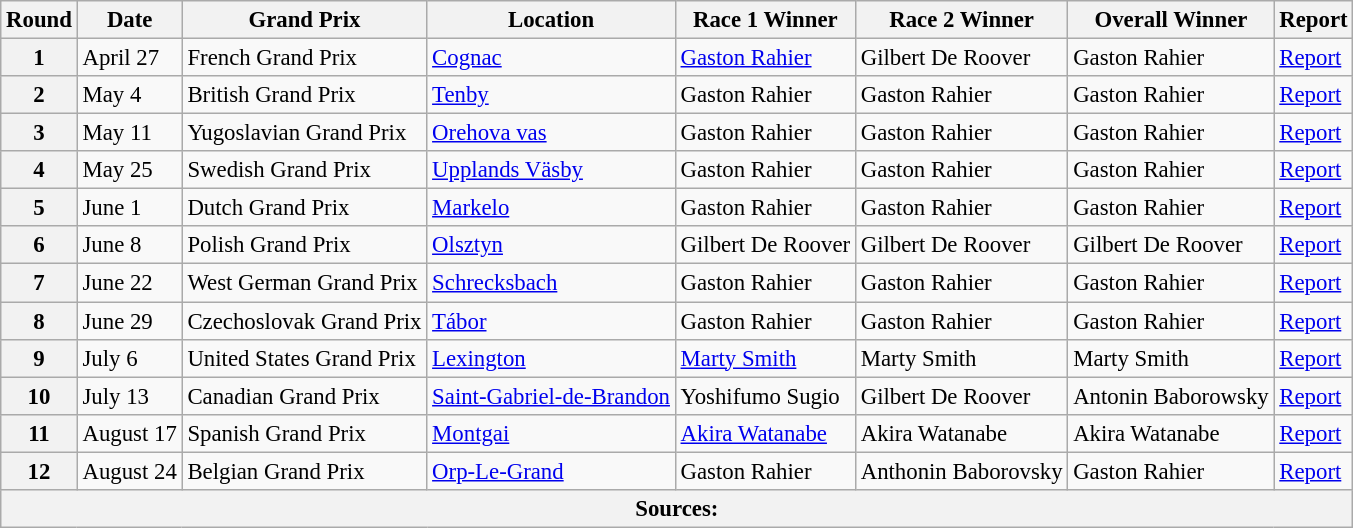<table class="wikitable" style="font-size: 95%;">
<tr>
<th align=center>Round</th>
<th align=center>Date</th>
<th align=center>Grand Prix</th>
<th align=center>Location</th>
<th align=center>Race 1 Winner</th>
<th align=center>Race 2 Winner</th>
<th align=center>Overall Winner</th>
<th align=center>Report</th>
</tr>
<tr>
<th>1</th>
<td>April 27</td>
<td> French Grand Prix</td>
<td><a href='#'>Cognac</a></td>
<td> <a href='#'>Gaston Rahier</a></td>
<td> Gilbert De Roover</td>
<td> Gaston Rahier</td>
<td><a href='#'>Report</a></td>
</tr>
<tr>
<th>2</th>
<td>May 4</td>
<td> British Grand Prix</td>
<td><a href='#'>Tenby</a></td>
<td> Gaston Rahier</td>
<td> Gaston Rahier</td>
<td> Gaston Rahier</td>
<td><a href='#'>Report</a></td>
</tr>
<tr>
<th>3</th>
<td>May 11</td>
<td> Yugoslavian Grand Prix</td>
<td><a href='#'>Orehova vas</a></td>
<td> Gaston Rahier</td>
<td> Gaston Rahier</td>
<td> Gaston Rahier</td>
<td><a href='#'>Report</a></td>
</tr>
<tr>
<th>4</th>
<td>May 25</td>
<td> Swedish Grand Prix</td>
<td><a href='#'>Upplands Väsby</a></td>
<td> Gaston Rahier</td>
<td> Gaston Rahier</td>
<td> Gaston Rahier</td>
<td><a href='#'>Report</a></td>
</tr>
<tr>
<th>5</th>
<td>June 1</td>
<td> Dutch Grand Prix</td>
<td><a href='#'>Markelo</a></td>
<td> Gaston Rahier</td>
<td> Gaston Rahier</td>
<td> Gaston Rahier</td>
<td><a href='#'>Report</a></td>
</tr>
<tr>
<th>6</th>
<td>June 8</td>
<td> Polish Grand Prix</td>
<td><a href='#'>Olsztyn</a></td>
<td> Gilbert De Roover</td>
<td> Gilbert De Roover</td>
<td> Gilbert De Roover</td>
<td><a href='#'>Report</a></td>
</tr>
<tr>
<th>7</th>
<td>June 22</td>
<td> West German Grand Prix</td>
<td><a href='#'>Schrecksbach</a></td>
<td> Gaston Rahier</td>
<td> Gaston Rahier</td>
<td> Gaston Rahier</td>
<td><a href='#'>Report</a></td>
</tr>
<tr>
<th>8</th>
<td>June 29</td>
<td> Czechoslovak Grand Prix</td>
<td><a href='#'>Tábor</a></td>
<td> Gaston Rahier</td>
<td> Gaston Rahier</td>
<td> Gaston Rahier</td>
<td><a href='#'>Report</a></td>
</tr>
<tr>
<th>9</th>
<td>July 6</td>
<td> United States Grand Prix</td>
<td><a href='#'>Lexington</a></td>
<td> <a href='#'>Marty Smith</a></td>
<td> Marty Smith</td>
<td> Marty Smith</td>
<td><a href='#'>Report</a></td>
</tr>
<tr>
<th>10</th>
<td>July 13</td>
<td> Canadian Grand Prix</td>
<td><a href='#'>Saint-Gabriel-de-Brandon</a></td>
<td> Yoshifumo Sugio</td>
<td> Gilbert De Roover</td>
<td> Antonin Baborowsky</td>
<td><a href='#'>Report</a></td>
</tr>
<tr>
<th>11</th>
<td>August 17</td>
<td> Spanish Grand Prix</td>
<td><a href='#'>Montgai</a></td>
<td> <a href='#'>Akira Watanabe</a></td>
<td> Akira Watanabe</td>
<td> Akira Watanabe</td>
<td><a href='#'>Report</a></td>
</tr>
<tr>
<th>12</th>
<td>August 24</td>
<td> Belgian Grand Prix</td>
<td><a href='#'>Orp-Le-Grand</a></td>
<td> Gaston Rahier</td>
<td> Anthonin Baborovsky</td>
<td> Gaston Rahier</td>
<td><a href='#'>Report</a></td>
</tr>
<tr>
<th colspan=8>Sources:</th>
</tr>
</table>
